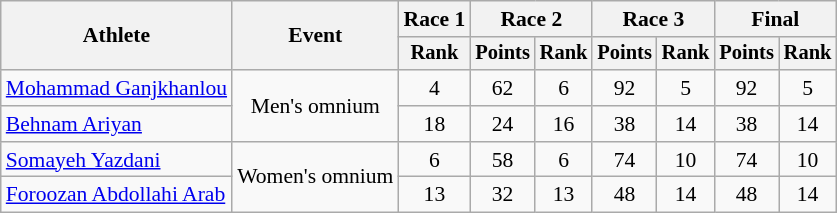<table class=wikitable style=font-size:90%;text-align:center>
<tr>
<th rowspan=2>Athlete</th>
<th rowspan=2>Event</th>
<th>Race 1</th>
<th colspan=2>Race 2</th>
<th colspan=2>Race 3</th>
<th colspan=2>Final</th>
</tr>
<tr style=font-size:95%>
<th>Rank</th>
<th>Points</th>
<th>Rank</th>
<th>Points</th>
<th>Rank</th>
<th>Points</th>
<th>Rank</th>
</tr>
<tr>
<td align=left><a href='#'>Mohammad Ganjkhanlou</a></td>
<td rowspan=2>Men's omnium</td>
<td>4</td>
<td>62</td>
<td>6</td>
<td>92</td>
<td>5</td>
<td>92</td>
<td>5</td>
</tr>
<tr>
<td align=left><a href='#'>Behnam Ariyan</a></td>
<td>18</td>
<td>24</td>
<td>16</td>
<td>38</td>
<td>14</td>
<td>38</td>
<td>14</td>
</tr>
<tr>
<td align=left><a href='#'>Somayeh Yazdani</a></td>
<td rowspan=2>Women's omnium</td>
<td>6</td>
<td>58</td>
<td>6</td>
<td>74</td>
<td>10</td>
<td>74</td>
<td>10</td>
</tr>
<tr>
<td align=left><a href='#'>Foroozan Abdollahi Arab</a></td>
<td>13</td>
<td>32</td>
<td>13</td>
<td>48</td>
<td>14</td>
<td>48</td>
<td>14</td>
</tr>
</table>
